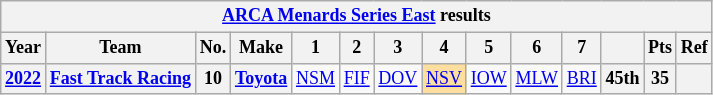<table class="wikitable" style="text-align:center; font-size:75%">
<tr>
<th colspan="23"><a href='#'>ARCA Menards Series East</a> results</th>
</tr>
<tr>
<th>Year</th>
<th>Team</th>
<th>No.</th>
<th>Make</th>
<th>1</th>
<th>2</th>
<th>3</th>
<th>4</th>
<th>5</th>
<th>6</th>
<th>7</th>
<th></th>
<th>Pts</th>
<th>Ref</th>
</tr>
<tr>
<th><a href='#'>2022</a></th>
<th><a href='#'>Fast Track Racing</a></th>
<th>10</th>
<th><a href='#'>Toyota</a></th>
<td><a href='#'>NSM</a></td>
<td><a href='#'>FIF</a></td>
<td><a href='#'>DOV</a></td>
<td style="background:#FFDF9F;"><a href='#'>NSV</a><br></td>
<td><a href='#'>IOW</a></td>
<td><a href='#'>MLW</a></td>
<td><a href='#'>BRI</a></td>
<th>45th</th>
<th>35</th>
<th></th>
</tr>
</table>
